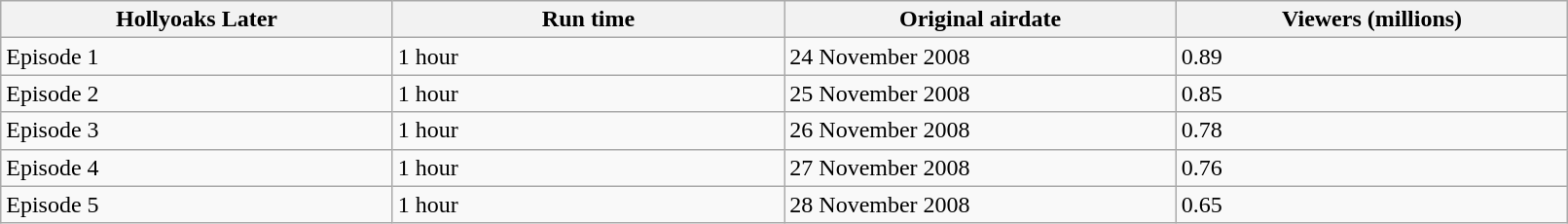<table class="wikitable" width=85% style="margin-right: 0;">
<tr>
<th width="10%">Hollyoaks Later</th>
<th width="10%">Run time</th>
<th width="10%">Original airdate</th>
<th width="10%">Viewers (millions) </th>
</tr>
<tr>
<td>Episode 1</td>
<td>1 hour</td>
<td>24 November 2008</td>
<td>0.89</td>
</tr>
<tr>
<td>Episode 2</td>
<td>1 hour</td>
<td>25 November 2008</td>
<td>0.85</td>
</tr>
<tr>
<td>Episode 3</td>
<td>1 hour</td>
<td>26 November 2008</td>
<td>0.78</td>
</tr>
<tr>
<td>Episode 4</td>
<td>1 hour</td>
<td>27 November 2008</td>
<td>0.76</td>
</tr>
<tr>
<td>Episode 5</td>
<td>1 hour</td>
<td>28 November 2008</td>
<td>0.65</td>
</tr>
</table>
